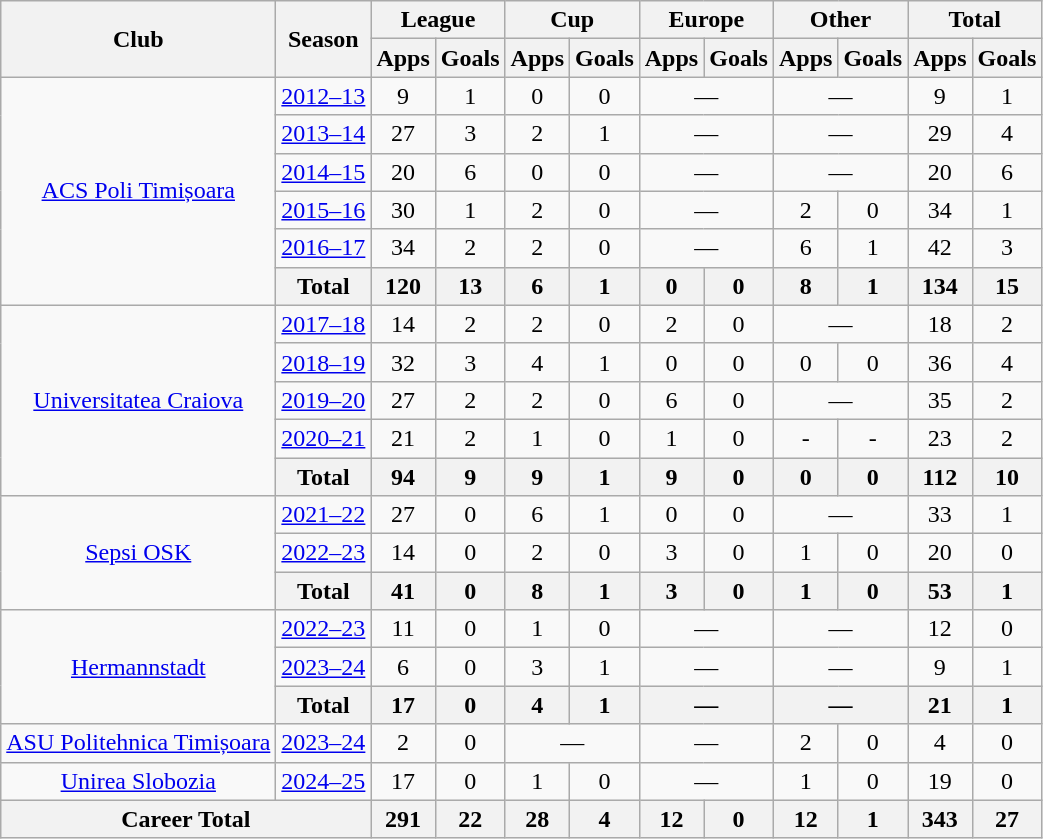<table class="wikitable" style="text-align:center">
<tr>
<th rowspan="2">Club</th>
<th rowspan="2">Season</th>
<th colspan="2">League</th>
<th colspan="2">Cup</th>
<th colspan="2">Europe</th>
<th colspan="2">Other</th>
<th colspan="2">Total</th>
</tr>
<tr>
<th>Apps</th>
<th>Goals</th>
<th>Apps</th>
<th>Goals</th>
<th>Apps</th>
<th>Goals</th>
<th>Apps</th>
<th>Goals</th>
<th>Apps</th>
<th>Goals</th>
</tr>
<tr>
<td rowspan="6"><a href='#'>ACS Poli Timișoara</a></td>
<td><a href='#'>2012–13</a></td>
<td>9</td>
<td>1</td>
<td>0</td>
<td>0</td>
<td colspan="2">—</td>
<td colspan="2">—</td>
<td>9</td>
<td>1</td>
</tr>
<tr>
<td><a href='#'>2013–14</a></td>
<td>27</td>
<td>3</td>
<td>2</td>
<td>1</td>
<td colspan="2">—</td>
<td colspan="2">—</td>
<td>29</td>
<td>4</td>
</tr>
<tr>
<td><a href='#'>2014–15</a></td>
<td>20</td>
<td>6</td>
<td>0</td>
<td>0</td>
<td colspan="2">—</td>
<td colspan="2">—</td>
<td>20</td>
<td>6</td>
</tr>
<tr>
<td><a href='#'>2015–16</a></td>
<td>30</td>
<td>1</td>
<td>2</td>
<td>0</td>
<td colspan="2">—</td>
<td>2</td>
<td>0</td>
<td>34</td>
<td>1</td>
</tr>
<tr>
<td><a href='#'>2016–17</a></td>
<td>34</td>
<td>2</td>
<td>2</td>
<td>0</td>
<td colspan="2">—</td>
<td>6</td>
<td>1</td>
<td>42</td>
<td>3</td>
</tr>
<tr>
<th>Total</th>
<th>120</th>
<th>13</th>
<th>6</th>
<th>1</th>
<th>0</th>
<th>0</th>
<th>8</th>
<th>1</th>
<th>134</th>
<th>15</th>
</tr>
<tr>
<td rowspan="5"><a href='#'>Universitatea Craiova</a></td>
<td><a href='#'>2017–18</a></td>
<td>14</td>
<td>2</td>
<td>2</td>
<td>0</td>
<td>2</td>
<td>0</td>
<td colspan="2">—</td>
<td>18</td>
<td>2</td>
</tr>
<tr>
<td><a href='#'>2018–19</a></td>
<td>32</td>
<td>3</td>
<td>4</td>
<td>1</td>
<td>0</td>
<td>0</td>
<td>0</td>
<td>0</td>
<td>36</td>
<td>4</td>
</tr>
<tr>
<td><a href='#'>2019–20</a></td>
<td>27</td>
<td>2</td>
<td>2</td>
<td>0</td>
<td>6</td>
<td>0</td>
<td colspan="2">—</td>
<td>35</td>
<td>2</td>
</tr>
<tr>
<td><a href='#'>2020–21</a></td>
<td>21</td>
<td>2</td>
<td>1</td>
<td>0</td>
<td>1</td>
<td>0</td>
<td>-</td>
<td>-</td>
<td>23</td>
<td>2</td>
</tr>
<tr>
<th>Total</th>
<th>94</th>
<th>9</th>
<th>9</th>
<th>1</th>
<th>9</th>
<th>0</th>
<th>0</th>
<th>0</th>
<th>112</th>
<th>10</th>
</tr>
<tr>
<td rowspan="3"><a href='#'>Sepsi OSK</a></td>
<td><a href='#'>2021–22</a></td>
<td>27</td>
<td>0</td>
<td>6</td>
<td>1</td>
<td>0</td>
<td>0</td>
<td colspan="2">—</td>
<td>33</td>
<td>1</td>
</tr>
<tr>
<td><a href='#'>2022–23</a></td>
<td>14</td>
<td>0</td>
<td>2</td>
<td>0</td>
<td>3</td>
<td>0</td>
<td>1</td>
<td>0</td>
<td>20</td>
<td>0</td>
</tr>
<tr>
<th>Total</th>
<th>41</th>
<th>0</th>
<th>8</th>
<th>1</th>
<th>3</th>
<th>0</th>
<th>1</th>
<th>0</th>
<th>53</th>
<th>1</th>
</tr>
<tr>
<td rowspan="3"><a href='#'>Hermannstadt</a></td>
<td><a href='#'>2022–23</a></td>
<td>11</td>
<td>0</td>
<td>1</td>
<td>0</td>
<td colspan="2">—</td>
<td colspan="2">—</td>
<td>12</td>
<td>0</td>
</tr>
<tr>
<td><a href='#'>2023–24</a></td>
<td>6</td>
<td>0</td>
<td>3</td>
<td>1</td>
<td colspan="2">—</td>
<td colspan="2">—</td>
<td>9</td>
<td>1</td>
</tr>
<tr>
<th>Total</th>
<th>17</th>
<th>0</th>
<th>4</th>
<th>1</th>
<th colspan="2">—</th>
<th colspan="2">—</th>
<th>21</th>
<th>1</th>
</tr>
<tr>
<td rowspan="1"><a href='#'>ASU Politehnica Timișoara</a></td>
<td><a href='#'>2023–24</a></td>
<td>2</td>
<td>0</td>
<td colspan="2">—</td>
<td colspan="2">—</td>
<td>2</td>
<td>0</td>
<td>4</td>
<td>0</td>
</tr>
<tr>
<td rowspan="1"><a href='#'>Unirea Slobozia</a></td>
<td><a href='#'>2024–25</a></td>
<td>17</td>
<td>0</td>
<td>1</td>
<td>0</td>
<td colspan="2">—</td>
<td>1</td>
<td>0</td>
<td>19</td>
<td>0</td>
</tr>
<tr>
<th colspan="2">Career Total</th>
<th>291</th>
<th>22</th>
<th>28</th>
<th>4</th>
<th>12</th>
<th>0</th>
<th>12</th>
<th>1</th>
<th>343</th>
<th>27</th>
</tr>
</table>
